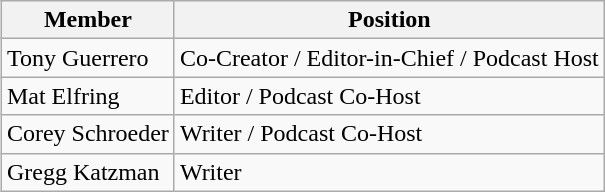<table class=wikitable align=right>
<tr>
<th>Member</th>
<th>Position</th>
</tr>
<tr>
<td>Tony Guerrero</td>
<td>Co-Creator / Editor-in-Chief / Podcast Host</td>
</tr>
<tr>
<td>Mat Elfring</td>
<td>Editor / Podcast Co-Host</td>
</tr>
<tr>
<td>Corey Schroeder</td>
<td>Writer / Podcast Co-Host</td>
</tr>
<tr>
<td>Gregg Katzman</td>
<td>Writer</td>
</tr>
</table>
